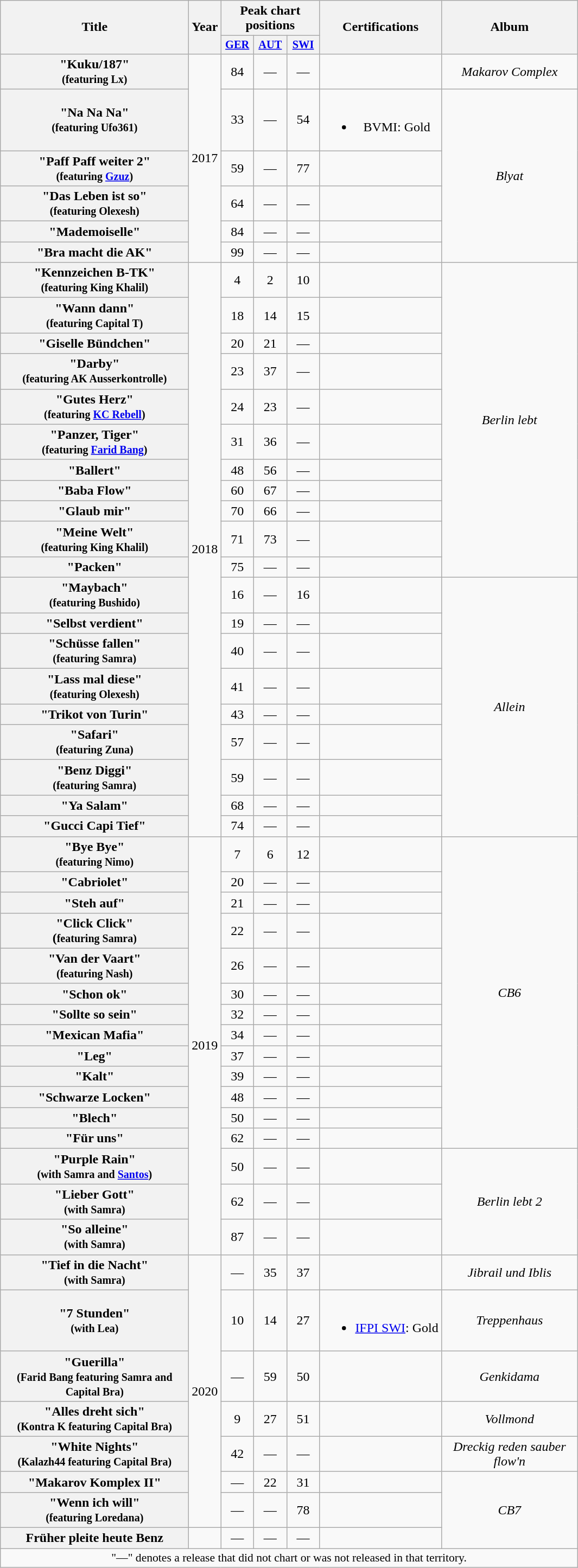<table class="wikitable plainrowheaders" style="text-align:center;">
<tr>
<th scope="col" rowspan="2" style="width:14em;">Title</th>
<th scope="col" rowspan="2" style="width:1em;">Year</th>
<th scope="col" colspan="3">Peak chart positions</th>
<th rowspan="2">Certifications</th>
<th scope="col" rowspan="2" style="width:10em;">Album</th>
</tr>
<tr>
<th style="width:2.5em; font-size:85%"><a href='#'>GER</a><br></th>
<th style="width:2.5em; font-size:85%"><a href='#'>AUT</a><br></th>
<th style="width:2.5em; font-size:85%"><a href='#'>SWI</a><br></th>
</tr>
<tr>
<th scope="row">"Kuku/187"<br><small>(featuring Lx)</small></th>
<td rowspan="6">2017</td>
<td>84</td>
<td>—</td>
<td>—</td>
<td></td>
<td><em>Makarov Complex</em></td>
</tr>
<tr>
<th scope="row">"Na Na Na"<br><small>(featuring Ufo361)</small></th>
<td>33</td>
<td>—</td>
<td>54</td>
<td><br><ul><li>BVMI: Gold</li></ul></td>
<td rowspan="5"><em>Blyat</em></td>
</tr>
<tr>
<th scope="row">"Paff Paff weiter 2"<br><small>(featuring <a href='#'>Gzuz</a>)</small></th>
<td>59</td>
<td>—</td>
<td>77</td>
<td></td>
</tr>
<tr>
<th scope="row">"Das Leben ist so"<br><small>(featuring Olexesh)</small></th>
<td>64</td>
<td>—</td>
<td>—</td>
<td></td>
</tr>
<tr>
<th scope="row">"Mademoiselle"</th>
<td>84</td>
<td>—</td>
<td>—</td>
<td></td>
</tr>
<tr>
<th scope="row">"Bra macht die AK"</th>
<td>99</td>
<td>—</td>
<td>—</td>
<td></td>
</tr>
<tr>
<th scope="row">"Kennzeichen B-TK"<br><small>(featuring King Khalil)</small></th>
<td rowspan="20">2018</td>
<td>4</td>
<td>2</td>
<td>10</td>
<td></td>
<td rowspan="11"><em>Berlin lebt</em></td>
</tr>
<tr>
<th scope="row">"Wann dann"<br><small>(featuring Capital T)</small></th>
<td>18</td>
<td>14</td>
<td>15</td>
<td></td>
</tr>
<tr>
<th scope="row">"Giselle Bündchen"</th>
<td>20</td>
<td>21</td>
<td>—</td>
<td></td>
</tr>
<tr>
<th scope="row">"Darby"<br><small>(featuring AK Ausserkontrolle)</small></th>
<td>23</td>
<td>37</td>
<td>—</td>
<td></td>
</tr>
<tr>
<th scope="row">"Gutes Herz"<br><small>(featuring <a href='#'>KC Rebell</a>)</small></th>
<td>24</td>
<td>23</td>
<td>—</td>
<td></td>
</tr>
<tr>
<th scope="row">"Panzer, Tiger"<br><small>(featuring <a href='#'>Farid Bang</a>)</small></th>
<td>31</td>
<td>36</td>
<td>—</td>
<td></td>
</tr>
<tr>
<th scope="row">"Ballert"</th>
<td>48</td>
<td>56</td>
<td>—</td>
<td></td>
</tr>
<tr>
<th scope="row">"Baba Flow"</th>
<td>60</td>
<td>67</td>
<td>—</td>
<td></td>
</tr>
<tr>
<th scope="row">"Glaub mir"</th>
<td>70</td>
<td>66</td>
<td>—</td>
<td></td>
</tr>
<tr>
<th scope="row">"Meine Welt"<br><small>(featuring King Khalil)</small></th>
<td>71</td>
<td>73</td>
<td>—</td>
<td></td>
</tr>
<tr>
<th scope="row">"Packen"</th>
<td>75</td>
<td>—</td>
<td>—</td>
<td></td>
</tr>
<tr>
<th scope="row">"Maybach"<br><small>(featuring Bushido)</small></th>
<td>16</td>
<td>—</td>
<td>16</td>
<td></td>
<td rowspan="9"><em>Allein</em></td>
</tr>
<tr>
<th scope="row">"Selbst verdient"</th>
<td>19</td>
<td>—</td>
<td>—</td>
<td></td>
</tr>
<tr>
<th scope="row">"Schüsse fallen"<br><small>(featuring Samra)</small></th>
<td>40</td>
<td>—</td>
<td>—</td>
<td></td>
</tr>
<tr>
<th scope="row">"Lass mal diese"<br><small>(featuring Olexesh)</small></th>
<td>41</td>
<td>—</td>
<td>—</td>
<td></td>
</tr>
<tr>
<th scope="row">"Trikot von Turin"</th>
<td>43</td>
<td>—</td>
<td>—</td>
<td></td>
</tr>
<tr>
<th scope="row">"Safari"<br><small>(featuring Zuna)</small></th>
<td>57</td>
<td>—</td>
<td>—</td>
<td></td>
</tr>
<tr>
<th scope="row">"Benz Diggi"<br><small>(featuring Samra)</small></th>
<td>59</td>
<td>—</td>
<td>—</td>
<td></td>
</tr>
<tr>
<th scope="row">"Ya Salam"</th>
<td>68</td>
<td>—</td>
<td>—</td>
<td></td>
</tr>
<tr>
<th scope="row">"Gucci Capi Tief"</th>
<td>74</td>
<td>—</td>
<td>—</td>
<td></td>
</tr>
<tr>
<th scope="row">"Bye Bye"<br><small>(featuring Nimo)</small></th>
<td rowspan="16">2019</td>
<td>7</td>
<td>6</td>
<td>12</td>
<td></td>
<td rowspan="13"><em>CB6</em></td>
</tr>
<tr>
<th scope="row">"Cabriolet"</th>
<td>20</td>
<td>—</td>
<td>—</td>
<td></td>
</tr>
<tr>
<th scope="row">"Steh auf"</th>
<td>21</td>
<td>—</td>
<td>—</td>
<td></td>
</tr>
<tr>
<th scope="row">"Click Click"<br>(<small>featuring Samra)</small></th>
<td>22</td>
<td>—</td>
<td>—</td>
<td></td>
</tr>
<tr>
<th scope="row">"Van der Vaart"<br><small>(featuring Nash)</small></th>
<td>26</td>
<td>—</td>
<td>—</td>
<td></td>
</tr>
<tr>
<th scope="row">"Schon ok"</th>
<td>30</td>
<td>—</td>
<td>—</td>
<td></td>
</tr>
<tr>
<th scope="row">"Sollte so sein"</th>
<td>32</td>
<td>—</td>
<td>—</td>
<td></td>
</tr>
<tr>
<th scope="row">"Mexican Mafia"</th>
<td>34</td>
<td>—</td>
<td>—</td>
<td></td>
</tr>
<tr>
<th scope="row">"Leg"</th>
<td>37</td>
<td>—</td>
<td>—</td>
<td></td>
</tr>
<tr>
<th scope="row">"Kalt"</th>
<td>39</td>
<td>—</td>
<td>—</td>
<td></td>
</tr>
<tr>
<th scope="row">"Schwarze Locken"</th>
<td>48</td>
<td>—</td>
<td>—</td>
<td></td>
</tr>
<tr>
<th scope="row">"Blech"</th>
<td>50</td>
<td>—</td>
<td>—</td>
<td></td>
</tr>
<tr>
<th scope="row">"Für uns"</th>
<td>62</td>
<td>—</td>
<td>—</td>
<td></td>
</tr>
<tr>
<th scope="row">"Purple Rain"<br><small>(with Samra and <a href='#'>Santos</a>)</small></th>
<td>50</td>
<td>—</td>
<td>—</td>
<td></td>
<td rowspan="3"><em>Berlin lebt 2</em></td>
</tr>
<tr>
<th scope="row">"Lieber Gott"<br><small>(with Samra)</small></th>
<td>62</td>
<td>—</td>
<td>—</td>
<td></td>
</tr>
<tr>
<th scope="row">"So alleine"<br><small>(with Samra)</small></th>
<td>87</td>
<td>—</td>
<td>—</td>
<td></td>
</tr>
<tr>
<th scope="row">"Tief in die Nacht"<br><small>(with Samra)</small></th>
<td rowspan="7">2020</td>
<td>—</td>
<td>35</td>
<td>37</td>
<td></td>
<td><em>Jibrail und Iblis</em></td>
</tr>
<tr>
<th scope="row">"7 Stunden"<br><small>(with Lea)</small></th>
<td>10</td>
<td>14</td>
<td>27</td>
<td><br><ul><li><a href='#'>IFPI SWI</a>: Gold</li></ul></td>
<td><em>Treppenhaus</em></td>
</tr>
<tr>
<th scope="row">"Guerilla"<br><small>(Farid Bang featuring Samra and Capital Bra)</small></th>
<td>—</td>
<td>59</td>
<td>50</td>
<td></td>
<td><em>Genkidama</em></td>
</tr>
<tr>
<th scope="row">"Alles dreht sich"<br><small>(Kontra K featuring Capital Bra)</small></th>
<td>9</td>
<td>27</td>
<td>51</td>
<td></td>
<td><em>Vollmond</em></td>
</tr>
<tr>
<th scope="row">"White Nights"<br><small>(Kalazh44 featuring Capital Bra)</small></th>
<td>42</td>
<td>—</td>
<td>—</td>
<td></td>
<td><em>Dreckig reden sauber flow'n</em></td>
</tr>
<tr>
<th scope="row">"Makarov Komplex II"</th>
<td>—</td>
<td>22</td>
<td>31</td>
<td></td>
<td rowspan="3"><em>CB7</em></td>
</tr>
<tr>
<th scope="row">"Wenn ich will"<br><small>(featuring Loredana)</small></th>
<td>—</td>
<td>—</td>
<td>78</td>
<td></td>
</tr>
<tr>
<th>Früher pleite heute Benz</th>
<td></td>
<td>—</td>
<td>—</td>
<td>—</td>
<td></td>
</tr>
<tr>
<td colspan="7" style="font-size:90%">"—" denotes a release that did not chart or was not released in that territory.</td>
</tr>
</table>
